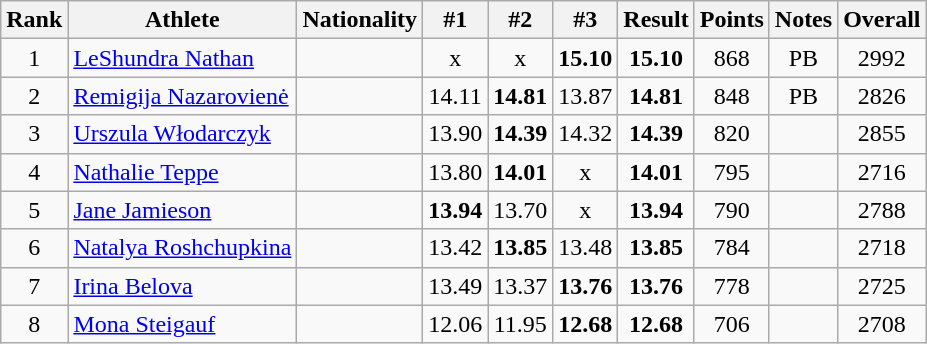<table class="wikitable sortable" style="text-align:center">
<tr>
<th>Rank</th>
<th>Athlete</th>
<th>Nationality</th>
<th>#1</th>
<th>#2</th>
<th>#3</th>
<th>Result</th>
<th>Points</th>
<th>Notes</th>
<th>Overall</th>
</tr>
<tr>
<td>1</td>
<td align=left><a href='#'>LeShundra Nathan</a></td>
<td align=left></td>
<td>x</td>
<td>x</td>
<td><strong>15.10</strong></td>
<td><strong>15.10</strong></td>
<td>868</td>
<td>PB</td>
<td>2992</td>
</tr>
<tr>
<td>2</td>
<td align=left><a href='#'>Remigija Nazarovienė</a></td>
<td align=left></td>
<td>14.11</td>
<td><strong>14.81</strong></td>
<td>13.87</td>
<td><strong>14.81</strong></td>
<td>848</td>
<td>PB</td>
<td>2826</td>
</tr>
<tr>
<td>3</td>
<td align=left><a href='#'>Urszula Włodarczyk</a></td>
<td align=left></td>
<td>13.90</td>
<td><strong>14.39</strong></td>
<td>14.32</td>
<td><strong>14.39</strong></td>
<td>820</td>
<td></td>
<td>2855</td>
</tr>
<tr>
<td>4</td>
<td align=left><a href='#'>Nathalie Teppe</a></td>
<td align=left></td>
<td>13.80</td>
<td><strong>14.01</strong></td>
<td>x</td>
<td><strong>14.01</strong></td>
<td>795</td>
<td></td>
<td>2716</td>
</tr>
<tr>
<td>5</td>
<td align=left><a href='#'>Jane Jamieson</a></td>
<td align=left></td>
<td><strong>13.94</strong></td>
<td>13.70</td>
<td>x</td>
<td><strong>13.94</strong></td>
<td>790</td>
<td></td>
<td>2788</td>
</tr>
<tr>
<td>6</td>
<td align=left><a href='#'>Natalya Roshchupkina</a></td>
<td align=left></td>
<td>13.42</td>
<td><strong>13.85</strong></td>
<td>13.48</td>
<td><strong>13.85</strong></td>
<td>784</td>
<td></td>
<td>2718</td>
</tr>
<tr>
<td>7</td>
<td align=left><a href='#'>Irina Belova</a></td>
<td align=left></td>
<td>13.49</td>
<td>13.37</td>
<td><strong>13.76</strong></td>
<td><strong>13.76</strong></td>
<td>778</td>
<td></td>
<td>2725</td>
</tr>
<tr>
<td>8</td>
<td align=left><a href='#'>Mona Steigauf</a></td>
<td align=left></td>
<td>12.06</td>
<td>11.95</td>
<td><strong>12.68</strong></td>
<td><strong>12.68</strong></td>
<td>706</td>
<td></td>
<td>2708</td>
</tr>
</table>
